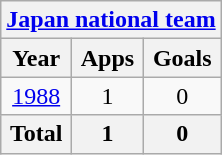<table class="wikitable" style="text-align:center">
<tr>
<th colspan=3><a href='#'>Japan national team</a></th>
</tr>
<tr>
<th>Year</th>
<th>Apps</th>
<th>Goals</th>
</tr>
<tr>
<td><a href='#'>1988</a></td>
<td>1</td>
<td>0</td>
</tr>
<tr>
<th>Total</th>
<th>1</th>
<th>0</th>
</tr>
</table>
